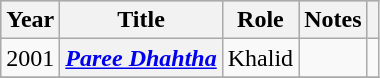<table class="wikitable sortable plainrowheaders">
<tr style="background:#ccc; text-align:center;">
<th scope="col">Year</th>
<th scope="col">Title</th>
<th scope="col">Role</th>
<th scope="col">Notes</th>
<th scope="col" class="unsortable"></th>
</tr>
<tr>
<td>2001</td>
<th scope="row"><em><a href='#'>Paree Dhahtha</a></em></th>
<td>Khalid</td>
<td></td>
<td style="text-align: center;"></td>
</tr>
<tr>
</tr>
</table>
